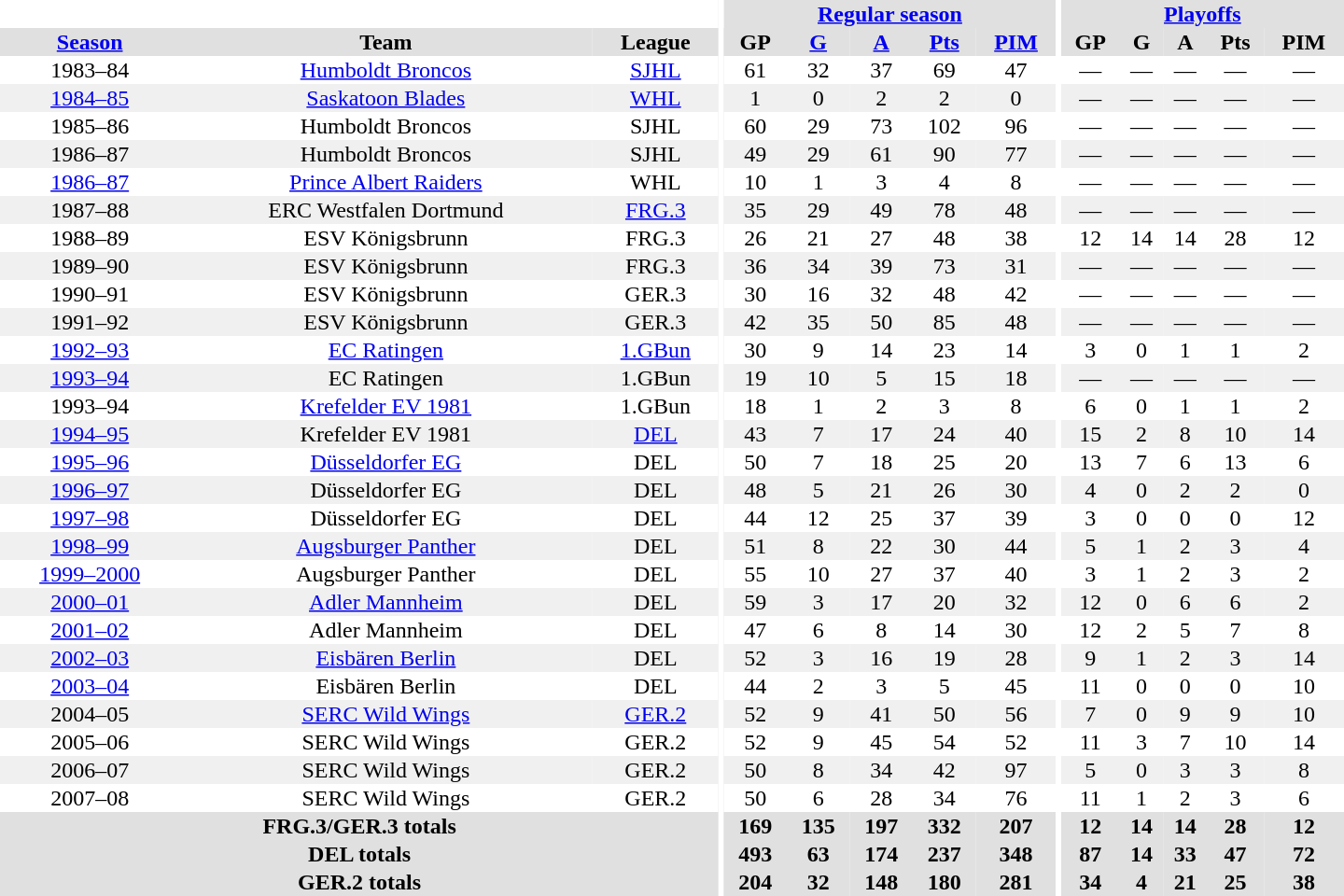<table border="0" cellpadding="1" cellspacing="0" style="text-align:center; width:60em">
<tr bgcolor="#e0e0e0">
<th colspan="3" bgcolor="#ffffff"></th>
<th rowspan="99" bgcolor="#ffffff"></th>
<th colspan="5"><a href='#'>Regular season</a></th>
<th rowspan="99" bgcolor="#ffffff"></th>
<th colspan="5"><a href='#'>Playoffs</a></th>
</tr>
<tr bgcolor="#e0e0e0">
<th><a href='#'>Season</a></th>
<th>Team</th>
<th>League</th>
<th>GP</th>
<th><a href='#'>G</a></th>
<th><a href='#'>A</a></th>
<th><a href='#'>Pts</a></th>
<th><a href='#'>PIM</a></th>
<th>GP</th>
<th>G</th>
<th>A</th>
<th>Pts</th>
<th>PIM</th>
</tr>
<tr>
<td>1983–84</td>
<td><a href='#'>Humboldt Broncos</a></td>
<td><a href='#'>SJHL</a></td>
<td>61</td>
<td>32</td>
<td>37</td>
<td>69</td>
<td>47</td>
<td>—</td>
<td>—</td>
<td>—</td>
<td>—</td>
<td>—</td>
</tr>
<tr bgcolor="#f0f0f0">
<td><a href='#'>1984–85</a></td>
<td><a href='#'>Saskatoon Blades</a></td>
<td><a href='#'>WHL</a></td>
<td>1</td>
<td>0</td>
<td>2</td>
<td>2</td>
<td>0</td>
<td>—</td>
<td>—</td>
<td>—</td>
<td>—</td>
<td>—</td>
</tr>
<tr>
<td>1985–86</td>
<td>Humboldt Broncos</td>
<td>SJHL</td>
<td>60</td>
<td>29</td>
<td>73</td>
<td>102</td>
<td>96</td>
<td>—</td>
<td>—</td>
<td>—</td>
<td>—</td>
<td>—</td>
</tr>
<tr bgcolor="#f0f0f0">
<td>1986–87</td>
<td>Humboldt Broncos</td>
<td>SJHL</td>
<td>49</td>
<td>29</td>
<td>61</td>
<td>90</td>
<td>77</td>
<td>—</td>
<td>—</td>
<td>—</td>
<td>—</td>
<td>—</td>
</tr>
<tr>
<td><a href='#'>1986–87</a></td>
<td><a href='#'>Prince Albert Raiders</a></td>
<td>WHL</td>
<td>10</td>
<td>1</td>
<td>3</td>
<td>4</td>
<td>8</td>
<td>—</td>
<td>—</td>
<td>—</td>
<td>—</td>
<td>—</td>
</tr>
<tr bgcolor="#f0f0f0">
<td>1987–88</td>
<td>ERC Westfalen Dortmund</td>
<td><a href='#'>FRG.3</a></td>
<td>35</td>
<td>29</td>
<td>49</td>
<td>78</td>
<td>48</td>
<td>—</td>
<td>—</td>
<td>—</td>
<td>—</td>
<td>—</td>
</tr>
<tr>
<td>1988–89</td>
<td>ESV Königsbrunn</td>
<td>FRG.3</td>
<td>26</td>
<td>21</td>
<td>27</td>
<td>48</td>
<td>38</td>
<td>12</td>
<td>14</td>
<td>14</td>
<td>28</td>
<td>12</td>
</tr>
<tr bgcolor="#f0f0f0">
<td>1989–90</td>
<td>ESV Königsbrunn</td>
<td>FRG.3</td>
<td>36</td>
<td>34</td>
<td>39</td>
<td>73</td>
<td>31</td>
<td>—</td>
<td>—</td>
<td>—</td>
<td>—</td>
<td>—</td>
</tr>
<tr>
<td>1990–91</td>
<td>ESV Königsbrunn</td>
<td>GER.3</td>
<td>30</td>
<td>16</td>
<td>32</td>
<td>48</td>
<td>42</td>
<td>—</td>
<td>—</td>
<td>—</td>
<td>—</td>
<td>—</td>
</tr>
<tr bgcolor="#f0f0f0">
<td>1991–92</td>
<td>ESV Königsbrunn</td>
<td>GER.3</td>
<td>42</td>
<td>35</td>
<td>50</td>
<td>85</td>
<td>48</td>
<td>—</td>
<td>—</td>
<td>—</td>
<td>—</td>
<td>—</td>
</tr>
<tr>
<td><a href='#'>1992–93</a></td>
<td><a href='#'>EC Ratingen</a></td>
<td><a href='#'>1.GBun</a></td>
<td>30</td>
<td>9</td>
<td>14</td>
<td>23</td>
<td>14</td>
<td>3</td>
<td>0</td>
<td>1</td>
<td>1</td>
<td>2</td>
</tr>
<tr bgcolor="#f0f0f0">
<td><a href='#'>1993–94</a></td>
<td>EC Ratingen</td>
<td>1.GBun</td>
<td>19</td>
<td>10</td>
<td>5</td>
<td>15</td>
<td>18</td>
<td>—</td>
<td>—</td>
<td>—</td>
<td>—</td>
<td>—</td>
</tr>
<tr>
<td>1993–94</td>
<td><a href='#'>Krefelder EV 1981</a></td>
<td>1.GBun</td>
<td>18</td>
<td>1</td>
<td>2</td>
<td>3</td>
<td>8</td>
<td>6</td>
<td>0</td>
<td>1</td>
<td>1</td>
<td>2</td>
</tr>
<tr bgcolor="#f0f0f0">
<td><a href='#'>1994–95</a></td>
<td>Krefelder EV 1981</td>
<td><a href='#'>DEL</a></td>
<td>43</td>
<td>7</td>
<td>17</td>
<td>24</td>
<td>40</td>
<td>15</td>
<td>2</td>
<td>8</td>
<td>10</td>
<td>14</td>
</tr>
<tr>
<td><a href='#'>1995–96</a></td>
<td><a href='#'>Düsseldorfer EG</a></td>
<td>DEL</td>
<td>50</td>
<td>7</td>
<td>18</td>
<td>25</td>
<td>20</td>
<td>13</td>
<td>7</td>
<td>6</td>
<td>13</td>
<td>6</td>
</tr>
<tr bgcolor="#f0f0f0">
<td><a href='#'>1996–97</a></td>
<td>Düsseldorfer EG</td>
<td>DEL</td>
<td>48</td>
<td>5</td>
<td>21</td>
<td>26</td>
<td>30</td>
<td>4</td>
<td>0</td>
<td>2</td>
<td>2</td>
<td>0</td>
</tr>
<tr>
<td><a href='#'>1997–98</a></td>
<td>Düsseldorfer EG</td>
<td>DEL</td>
<td>44</td>
<td>12</td>
<td>25</td>
<td>37</td>
<td>39</td>
<td>3</td>
<td>0</td>
<td>0</td>
<td>0</td>
<td>12</td>
</tr>
<tr bgcolor="#f0f0f0">
<td><a href='#'>1998–99</a></td>
<td><a href='#'>Augsburger Panther</a></td>
<td>DEL</td>
<td>51</td>
<td>8</td>
<td>22</td>
<td>30</td>
<td>44</td>
<td>5</td>
<td>1</td>
<td>2</td>
<td>3</td>
<td>4</td>
</tr>
<tr>
<td><a href='#'>1999–2000</a></td>
<td>Augsburger Panther</td>
<td>DEL</td>
<td>55</td>
<td>10</td>
<td>27</td>
<td>37</td>
<td>40</td>
<td>3</td>
<td>1</td>
<td>2</td>
<td>3</td>
<td>2</td>
</tr>
<tr bgcolor="#f0f0f0">
<td><a href='#'>2000–01</a></td>
<td><a href='#'>Adler Mannheim</a></td>
<td>DEL</td>
<td>59</td>
<td>3</td>
<td>17</td>
<td>20</td>
<td>32</td>
<td>12</td>
<td>0</td>
<td>6</td>
<td>6</td>
<td>2</td>
</tr>
<tr>
<td><a href='#'>2001–02</a></td>
<td>Adler Mannheim</td>
<td>DEL</td>
<td>47</td>
<td>6</td>
<td>8</td>
<td>14</td>
<td>30</td>
<td>12</td>
<td>2</td>
<td>5</td>
<td>7</td>
<td>8</td>
</tr>
<tr bgcolor="#f0f0f0">
<td><a href='#'>2002–03</a></td>
<td><a href='#'>Eisbären Berlin</a></td>
<td>DEL</td>
<td>52</td>
<td>3</td>
<td>16</td>
<td>19</td>
<td>28</td>
<td>9</td>
<td>1</td>
<td>2</td>
<td>3</td>
<td>14</td>
</tr>
<tr>
<td><a href='#'>2003–04</a></td>
<td>Eisbären Berlin</td>
<td>DEL</td>
<td>44</td>
<td>2</td>
<td>3</td>
<td>5</td>
<td>45</td>
<td>11</td>
<td>0</td>
<td>0</td>
<td>0</td>
<td>10</td>
</tr>
<tr bgcolor="#f0f0f0">
<td>2004–05</td>
<td><a href='#'>SERC Wild Wings</a></td>
<td><a href='#'>GER.2</a></td>
<td>52</td>
<td>9</td>
<td>41</td>
<td>50</td>
<td>56</td>
<td>7</td>
<td>0</td>
<td>9</td>
<td>9</td>
<td>10</td>
</tr>
<tr>
<td>2005–06</td>
<td>SERC Wild Wings</td>
<td>GER.2</td>
<td>52</td>
<td>9</td>
<td>45</td>
<td>54</td>
<td>52</td>
<td>11</td>
<td>3</td>
<td>7</td>
<td>10</td>
<td>14</td>
</tr>
<tr bgcolor="#f0f0f0">
<td>2006–07</td>
<td>SERC Wild Wings</td>
<td>GER.2</td>
<td>50</td>
<td>8</td>
<td>34</td>
<td>42</td>
<td>97</td>
<td>5</td>
<td>0</td>
<td>3</td>
<td>3</td>
<td>8</td>
</tr>
<tr>
<td>2007–08</td>
<td>SERC Wild Wings</td>
<td>GER.2</td>
<td>50</td>
<td>6</td>
<td>28</td>
<td>34</td>
<td>76</td>
<td>11</td>
<td>1</td>
<td>2</td>
<td>3</td>
<td>6</td>
</tr>
<tr bgcolor="#e0e0e0">
<th colspan="3">FRG.3/GER.3 totals</th>
<th>169</th>
<th>135</th>
<th>197</th>
<th>332</th>
<th>207</th>
<th>12</th>
<th>14</th>
<th>14</th>
<th>28</th>
<th>12</th>
</tr>
<tr bgcolor="#e0e0e0">
<th colspan="3">DEL totals</th>
<th>493</th>
<th>63</th>
<th>174</th>
<th>237</th>
<th>348</th>
<th>87</th>
<th>14</th>
<th>33</th>
<th>47</th>
<th>72</th>
</tr>
<tr bgcolor="#e0e0e0">
<th colspan="3">GER.2 totals</th>
<th>204</th>
<th>32</th>
<th>148</th>
<th>180</th>
<th>281</th>
<th>34</th>
<th>4</th>
<th>21</th>
<th>25</th>
<th>38</th>
</tr>
</table>
